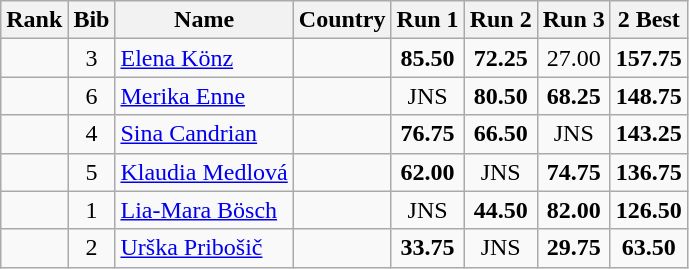<table class="wikitable sortable" style="text-align:center">
<tr>
<th>Rank</th>
<th>Bib</th>
<th>Name</th>
<th>Country</th>
<th>Run 1</th>
<th>Run 2</th>
<th>Run 3</th>
<th>2 Best</th>
</tr>
<tr>
<td></td>
<td>3</td>
<td align=left><a href='#'>Elena Könz</a></td>
<td align=left></td>
<td><strong>85.50</strong></td>
<td><strong>72.25</strong></td>
<td>27.00</td>
<td><strong>157.75</strong></td>
</tr>
<tr>
<td></td>
<td>6</td>
<td align=left><a href='#'>Merika Enne</a></td>
<td align=left></td>
<td>JNS</td>
<td><strong>80.50</strong></td>
<td><strong>68.25</strong></td>
<td><strong>148.75</strong></td>
</tr>
<tr>
<td></td>
<td>4</td>
<td align=left><a href='#'>Sina Candrian</a></td>
<td align=left></td>
<td><strong>76.75</strong></td>
<td><strong>66.50</strong></td>
<td>JNS</td>
<td><strong>143.25</strong></td>
</tr>
<tr>
<td></td>
<td>5</td>
<td align=left><a href='#'>Klaudia Medlová</a></td>
<td align=left></td>
<td><strong>62.00</strong></td>
<td>JNS</td>
<td><strong>74.75</strong></td>
<td><strong>136.75</strong></td>
</tr>
<tr>
<td></td>
<td>1</td>
<td align=left><a href='#'>Lia-Mara Bösch</a></td>
<td align=left></td>
<td>JNS</td>
<td><strong>44.50</strong></td>
<td><strong>82.00</strong></td>
<td><strong>126.50</strong></td>
</tr>
<tr>
<td></td>
<td>2</td>
<td align=left><a href='#'>Urška Pribošič</a></td>
<td align=left></td>
<td><strong>33.75</strong></td>
<td>JNS</td>
<td><strong>29.75</strong></td>
<td><strong>63.50</strong></td>
</tr>
</table>
